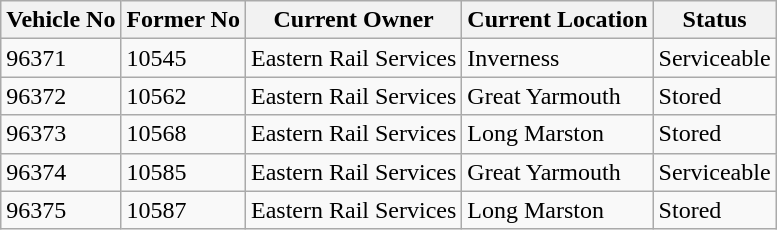<table class="wikitable">
<tr>
<th>Vehicle No</th>
<th>Former No</th>
<th>Current Owner</th>
<th>Current Location</th>
<th>Status</th>
</tr>
<tr>
<td>96371</td>
<td>10545</td>
<td>Eastern Rail Services</td>
<td>Inverness</td>
<td>Serviceable</td>
</tr>
<tr>
<td>96372</td>
<td>10562</td>
<td>Eastern Rail Services</td>
<td>Great Yarmouth</td>
<td>Stored</td>
</tr>
<tr>
<td>96373</td>
<td>10568</td>
<td>Eastern Rail Services</td>
<td>Long Marston</td>
<td>Stored</td>
</tr>
<tr>
<td>96374</td>
<td>10585</td>
<td>Eastern Rail Services</td>
<td>Great Yarmouth</td>
<td>Serviceable</td>
</tr>
<tr>
<td>96375</td>
<td>10587</td>
<td>Eastern Rail Services</td>
<td>Long Marston</td>
<td>Stored</td>
</tr>
</table>
